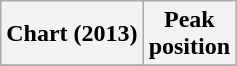<table class="wikitable plainrowheaders">
<tr>
<th>Chart (2013)</th>
<th>Peak<br>position</th>
</tr>
<tr>
</tr>
</table>
